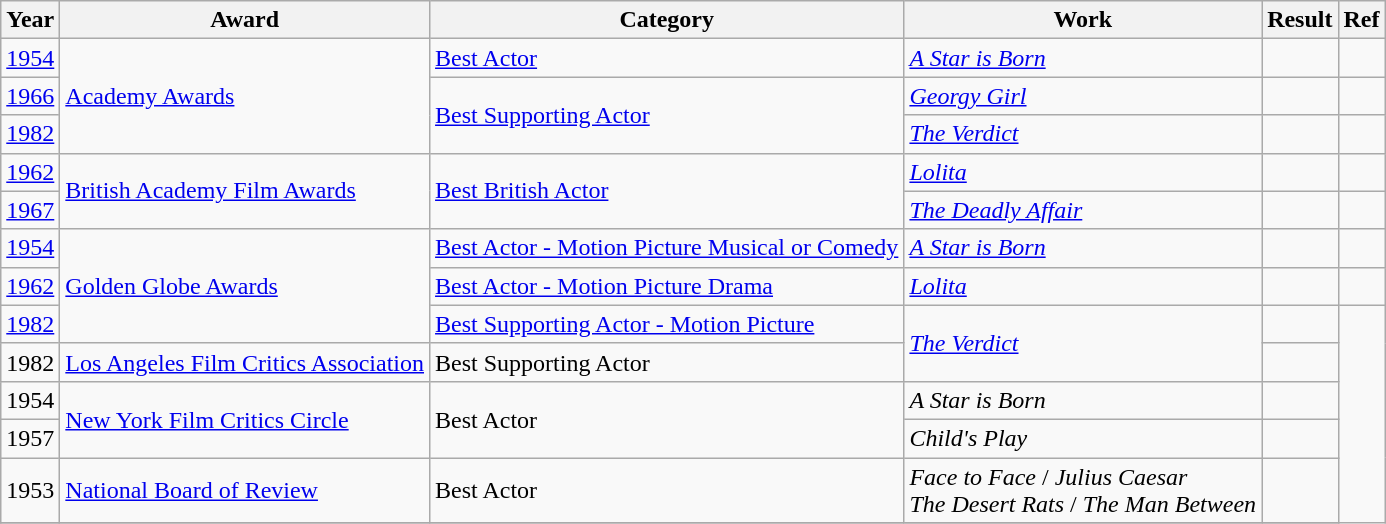<table class="wikitable">
<tr>
<th>Year</th>
<th>Award</th>
<th>Category</th>
<th>Work</th>
<th>Result</th>
<th>Ref</th>
</tr>
<tr>
<td><a href='#'>1954</a></td>
<td rowspan=3><a href='#'>Academy Awards</a></td>
<td><a href='#'>Best Actor</a></td>
<td><em><a href='#'>A Star is Born</a></em></td>
<td></td>
<td></td>
</tr>
<tr>
<td><a href='#'>1966</a></td>
<td rowspan=2><a href='#'>Best Supporting Actor</a></td>
<td><em><a href='#'>Georgy Girl</a></em></td>
<td></td>
<td></td>
</tr>
<tr>
<td><a href='#'>1982</a></td>
<td><em><a href='#'>The Verdict</a></em></td>
<td></td>
<td></td>
</tr>
<tr>
<td><a href='#'>1962</a></td>
<td rowspan=2><a href='#'>British Academy Film Awards</a></td>
<td rowspan=2><a href='#'>Best British Actor</a></td>
<td><em><a href='#'>Lolita</a></em></td>
<td></td>
<td></td>
</tr>
<tr>
<td><a href='#'>1967</a></td>
<td><em><a href='#'>The Deadly Affair</a></em></td>
<td></td>
</tr>
<tr>
<td><a href='#'>1954</a></td>
<td rowspan=3><a href='#'>Golden Globe Awards</a></td>
<td><a href='#'>Best Actor - Motion Picture Musical or Comedy</a></td>
<td><em><a href='#'>A Star is Born</a></em></td>
<td></td>
<td></td>
</tr>
<tr>
<td><a href='#'>1962</a></td>
<td><a href='#'>Best Actor - Motion Picture Drama</a></td>
<td><em><a href='#'>Lolita</a></em></td>
<td></td>
<td></td>
</tr>
<tr>
<td><a href='#'>1982</a></td>
<td><a href='#'>Best Supporting Actor - Motion Picture</a></td>
<td rowspan=2><em><a href='#'>The Verdict</a></em></td>
<td></td>
</tr>
<tr>
<td>1982</td>
<td><a href='#'>Los Angeles Film Critics Association</a></td>
<td>Best Supporting Actor</td>
<td></td>
</tr>
<tr>
<td>1954</td>
<td rowspan=2><a href='#'>New York Film Critics Circle</a></td>
<td rowspan=2>Best Actor</td>
<td><em>A Star is Born</em></td>
<td></td>
</tr>
<tr>
<td>1957</td>
<td><em>Child's Play</em></td>
<td></td>
</tr>
<tr>
<td>1953</td>
<td><a href='#'>National Board of Review</a></td>
<td>Best Actor</td>
<td><em>Face to Face</em> / <em>Julius Caesar</em> <br> <em>The Desert Rats</em> / <em>The Man Between</em></td>
<td></td>
</tr>
<tr>
</tr>
</table>
